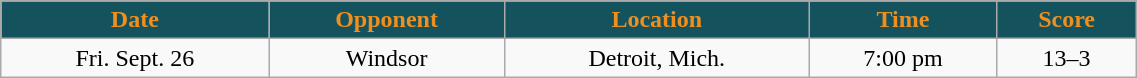<table class="wikitable" style="width:60%;">
<tr style="text-align:center; background:#14535d; color:#ef8f1f;">
<td><strong>Date</strong></td>
<td><strong>Opponent</strong></td>
<td><strong>Location</strong></td>
<td><strong>Time</strong></td>
<td><strong>Score</strong></td>
</tr>
<tr style="text-align:center;" bgcolor="">
<td>Fri. Sept. 26</td>
<td>Windsor</td>
<td>Detroit, Mich.</td>
<td>7:00 pm</td>
<td>13–3</td>
</tr>
</table>
